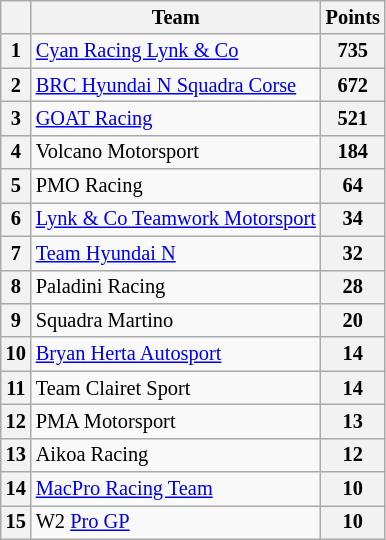<table class="wikitable" style="font-size: 85%;">
<tr>
<th></th>
<th>Team</th>
<th>Points</th>
</tr>
<tr>
<th>1</th>
<td> <a href='#'>Cyan Racing Lynk & Co</a></td>
<th>735</th>
</tr>
<tr>
<th>2</th>
<td> <a href='#'>BRC Hyundai N Squadra Corse</a></td>
<th>672</th>
</tr>
<tr>
<th>3</th>
<td> <a href='#'>GOAT Racing</a></td>
<th>521</th>
</tr>
<tr>
<th>4</th>
<td> Volcano Motorsport</td>
<th>184</th>
</tr>
<tr>
<th>5</th>
<td> PMO Racing</td>
<th>64</th>
</tr>
<tr>
<th>6</th>
<td> <a href='#'>Lynk & Co Teamwork Motorsport</a></td>
<th>34</th>
</tr>
<tr>
<th>7</th>
<td> <a href='#'>Team Hyundai N</a></td>
<th>32</th>
</tr>
<tr>
<th>8</th>
<td> Paladini Racing</td>
<th>28</th>
</tr>
<tr>
<th>9</th>
<td> Squadra Martino</td>
<th>20</th>
</tr>
<tr>
<th>10</th>
<td> <a href='#'>Bryan Herta Autosport</a></td>
<th>14</th>
</tr>
<tr>
<th>11</th>
<td> Team Clairet Sport</td>
<th>14</th>
</tr>
<tr>
<th>12</th>
<td> PMA Motorsport</td>
<th>13</th>
</tr>
<tr>
<th>13</th>
<td> Aikoa Racing</td>
<th>12</th>
</tr>
<tr>
<th>14</th>
<td> <a href='#'>MacPro Racing Team</a></td>
<th>10</th>
</tr>
<tr>
<th>15</th>
<td> W2 <a href='#'>Pro GP</a></td>
<th>10</th>
</tr>
</table>
